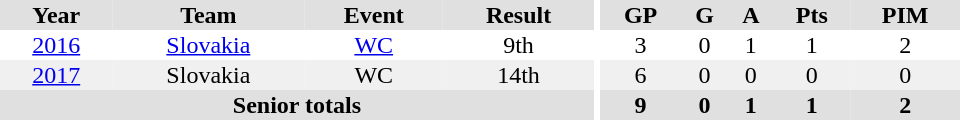<table border="0" cellpadding="1" cellspacing="0" ID="Table3" style="text-align:center; width:40em">
<tr ALIGN="center" bgcolor="#e0e0e0">
<th>Year</th>
<th>Team</th>
<th>Event</th>
<th>Result</th>
<th rowspan="99" bgcolor="#ffffff"></th>
<th>GP</th>
<th>G</th>
<th>A</th>
<th>Pts</th>
<th>PIM</th>
</tr>
<tr>
<td><a href='#'>2016</a></td>
<td><a href='#'>Slovakia</a></td>
<td><a href='#'>WC</a></td>
<td>9th</td>
<td>3</td>
<td>0</td>
<td>1</td>
<td>1</td>
<td>2</td>
</tr>
<tr bgcolor="#f0f0f0">
<td><a href='#'>2017</a></td>
<td>Slovakia</td>
<td>WC</td>
<td>14th</td>
<td>6</td>
<td>0</td>
<td>0</td>
<td>0</td>
<td>0</td>
</tr>
<tr bgcolor="#e0e0e0">
<th colspan="4">Senior totals</th>
<th>9</th>
<th>0</th>
<th>1</th>
<th>1</th>
<th>2</th>
</tr>
</table>
